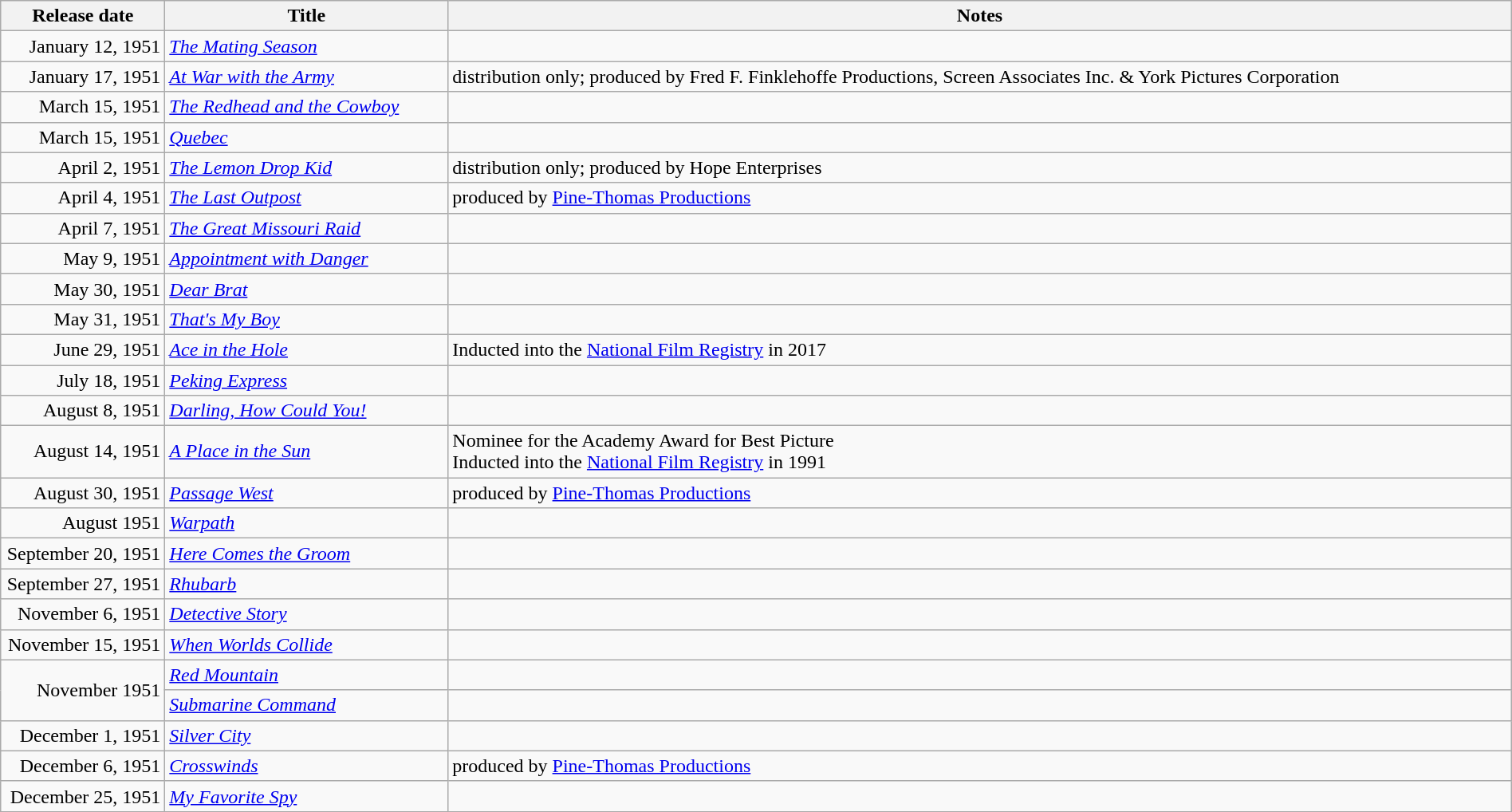<table class="wikitable sortable" style="width:100%;">
<tr>
<th scope="col" style="width:130px;">Release date</th>
<th>Title</th>
<th>Notes</th>
</tr>
<tr>
<td style="text-align:right;">January 12, 1951</td>
<td><em><a href='#'>The Mating Season</a></em></td>
<td></td>
</tr>
<tr>
<td style="text-align:right;">January 17, 1951</td>
<td><em><a href='#'>At War with the Army</a></em></td>
<td>distribution only; produced by Fred F. Finklehoffe Productions, Screen Associates Inc. & York Pictures Corporation</td>
</tr>
<tr>
<td style="text-align:right;">March 15, 1951</td>
<td><em><a href='#'>The Redhead and the Cowboy</a></em></td>
<td></td>
</tr>
<tr>
<td style="text-align:right;">March 15, 1951</td>
<td><em><a href='#'>Quebec</a></em></td>
<td></td>
</tr>
<tr>
<td style="text-align:right;">April 2, 1951</td>
<td><em><a href='#'>The Lemon Drop Kid</a></em></td>
<td>distribution only; produced by Hope Enterprises</td>
</tr>
<tr>
<td style="text-align:right;">April 4, 1951</td>
<td><em><a href='#'>The Last Outpost</a></em></td>
<td>produced by <a href='#'>Pine-Thomas Productions</a></td>
</tr>
<tr>
<td style="text-align:right;">April 7, 1951</td>
<td><em><a href='#'>The Great Missouri Raid</a></em></td>
<td></td>
</tr>
<tr>
<td style="text-align:right;">May 9, 1951</td>
<td><em><a href='#'>Appointment with Danger</a></em></td>
<td></td>
</tr>
<tr>
<td style="text-align:right;">May 30, 1951</td>
<td><em><a href='#'>Dear Brat</a></em></td>
<td></td>
</tr>
<tr>
<td style="text-align:right;">May 31, 1951</td>
<td><em><a href='#'>That's My Boy</a></em></td>
<td></td>
</tr>
<tr>
<td style="text-align:right;">June 29, 1951</td>
<td><em><a href='#'>Ace in the Hole</a></em></td>
<td>Inducted into the <a href='#'>National Film Registry</a> in 2017</td>
</tr>
<tr>
<td style="text-align:right;">July 18, 1951</td>
<td><em><a href='#'>Peking Express</a></em></td>
<td></td>
</tr>
<tr>
<td style="text-align:right;">August 8, 1951</td>
<td><em><a href='#'>Darling, How Could You!</a></em></td>
<td></td>
</tr>
<tr>
<td style="text-align:right;">August 14, 1951</td>
<td><em><a href='#'>A Place in the Sun</a></em></td>
<td>Nominee for the Academy Award for Best Picture<br>Inducted into the <a href='#'>National Film Registry</a> in 1991</td>
</tr>
<tr>
<td style="text-align:right;">August 30, 1951</td>
<td><em><a href='#'>Passage West</a></em></td>
<td>produced by <a href='#'>Pine-Thomas Productions</a></td>
</tr>
<tr>
<td style="text-align:right;">August 1951</td>
<td><em><a href='#'>Warpath</a></em></td>
<td></td>
</tr>
<tr>
<td style="text-align:right;">September 20, 1951</td>
<td><em><a href='#'>Here Comes the Groom</a></em></td>
<td></td>
</tr>
<tr>
<td style="text-align:right;">September 27, 1951</td>
<td><em><a href='#'>Rhubarb</a></em></td>
<td></td>
</tr>
<tr>
<td style="text-align:right;">November 6, 1951</td>
<td><em><a href='#'>Detective Story</a></em></td>
<td></td>
</tr>
<tr>
<td style="text-align:right;">November 15, 1951</td>
<td><em><a href='#'>When Worlds Collide</a></em></td>
<td></td>
</tr>
<tr>
<td style="text-align:right;" rowspan="2">November 1951</td>
<td><em><a href='#'>Red Mountain</a></em></td>
<td></td>
</tr>
<tr>
<td><em><a href='#'>Submarine Command</a></em></td>
<td></td>
</tr>
<tr>
<td style="text-align:right;">December 1, 1951</td>
<td><em><a href='#'>Silver City</a></em></td>
<td></td>
</tr>
<tr>
<td style="text-align:right;">December 6, 1951</td>
<td><em><a href='#'>Crosswinds</a></em></td>
<td>produced by <a href='#'>Pine-Thomas Productions</a></td>
</tr>
<tr>
<td style="text-align:right;">December 25, 1951</td>
<td><em><a href='#'>My Favorite Spy</a></em></td>
<td></td>
</tr>
<tr>
</tr>
</table>
